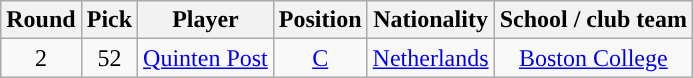<table class="wikitable sortable sortable">
<tr>
<th>Round</th>
<th>Pick</th>
<th>Player</th>
<th>Position</th>
<th>Nationality</th>
<th>School / club team</th>
</tr>
<tr style="text-align: center">
<td>2</td>
<td>52</td>
<td><a href='#'>Quinten Post</a></td>
<td><a href='#'>C</a></td>
<td> <a href='#'>Netherlands</a></td>
<td><a href='#'>Boston College</a></td>
</tr>
</table>
